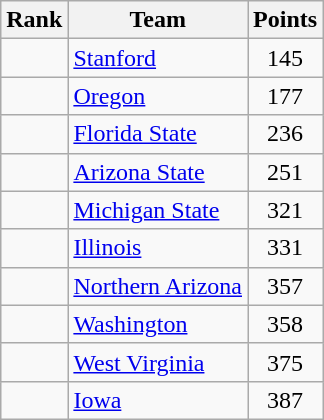<table class="wikitable sortable" style="text-align:center">
<tr>
<th>Rank</th>
<th>Team</th>
<th>Points</th>
</tr>
<tr>
<td></td>
<td align=left><a href='#'>Stanford</a></td>
<td>145</td>
</tr>
<tr>
<td></td>
<td align=left><a href='#'>Oregon</a></td>
<td>177</td>
</tr>
<tr>
<td></td>
<td align=left><a href='#'>Florida State</a></td>
<td>236</td>
</tr>
<tr>
<td></td>
<td align=left><a href='#'>Arizona State</a></td>
<td>251</td>
</tr>
<tr>
<td></td>
<td align=left><a href='#'>Michigan State</a></td>
<td>321</td>
</tr>
<tr>
<td></td>
<td align=left><a href='#'>Illinois</a></td>
<td>331</td>
</tr>
<tr>
<td></td>
<td align=left><a href='#'>Northern Arizona</a></td>
<td>357</td>
</tr>
<tr>
<td></td>
<td align=left><a href='#'>Washington</a></td>
<td>358</td>
</tr>
<tr>
<td></td>
<td align=left><a href='#'>West Virginia</a></td>
<td>375</td>
</tr>
<tr>
<td></td>
<td align=left><a href='#'>Iowa</a></td>
<td>387</td>
</tr>
</table>
